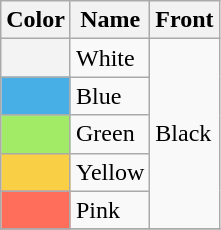<table class="wikitable">
<tr>
<th>Color</th>
<th>Name      </th>
<th>Front</th>
</tr>
<tr>
<td bgcolor="F3F3F3"></td>
<td>White</td>
<td rowspan="5">Black</td>
</tr>
<tr>
<td bgcolor="48AEE6"></td>
<td>Blue</td>
</tr>
<tr>
<td bgcolor="A2EB67"></td>
<td>Green</td>
</tr>
<tr>
<td bgcolor="F9D045"></td>
<td>Yellow</td>
</tr>
<tr>
<td bgcolor="FF6E5A"></td>
<td>Pink</td>
</tr>
<tr>
</tr>
</table>
